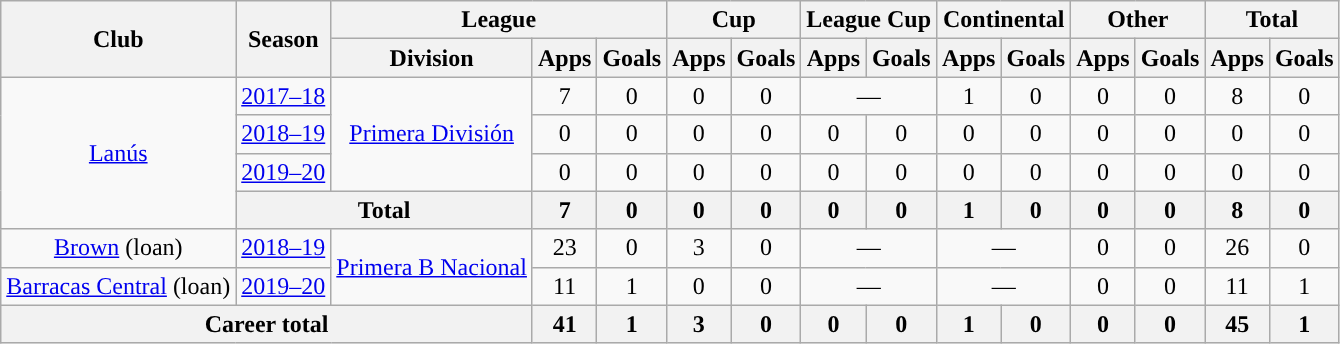<table class="wikitable" style="text-align:center">
<tr>
<th rowspan="2">Club</th>
<th rowspan="2">Season</th>
<th colspan="3">League</th>
<th colspan="2">Cup</th>
<th colspan="2">League Cup</th>
<th colspan="2">Continental</th>
<th colspan="2">Other</th>
<th colspan="2">Total</th>
</tr>
<tr>
<th>Division</th>
<th>Apps</th>
<th>Goals</th>
<th>Apps</th>
<th>Goals</th>
<th>Apps</th>
<th>Goals</th>
<th>Apps</th>
<th>Goals</th>
<th>Apps</th>
<th>Goals</th>
<th>Apps</th>
<th>Goals</th>
</tr>
<tr>
<td rowspan="4"><a href='#'>Lanús</a></td>
<td><a href='#'>2017–18</a></td>
<td rowspan="3"><a href='#'>Primera División</a></td>
<td>7</td>
<td>0</td>
<td>0</td>
<td>0</td>
<td colspan="2">—</td>
<td>1</td>
<td>0</td>
<td>0</td>
<td>0</td>
<td>8</td>
<td>0</td>
</tr>
<tr>
<td><a href='#'>2018–19</a></td>
<td>0</td>
<td>0</td>
<td>0</td>
<td>0</td>
<td>0</td>
<td>0</td>
<td>0</td>
<td>0</td>
<td>0</td>
<td>0</td>
<td>0</td>
<td>0</td>
</tr>
<tr>
<td><a href='#'>2019–20</a></td>
<td>0</td>
<td>0</td>
<td>0</td>
<td>0</td>
<td>0</td>
<td>0</td>
<td>0</td>
<td>0</td>
<td>0</td>
<td>0</td>
<td>0</td>
<td>0</td>
</tr>
<tr>
<th colspan="2">Total</th>
<th>7</th>
<th>0</th>
<th>0</th>
<th>0</th>
<th>0</th>
<th>0</th>
<th>1</th>
<th>0</th>
<th>0</th>
<th>0</th>
<th>8</th>
<th>0</th>
</tr>
<tr>
<td rowspan="1"><a href='#'>Brown</a> (loan)</td>
<td><a href='#'>2018–19</a></td>
<td rowspan="2"><a href='#'>Primera B Nacional</a></td>
<td>23</td>
<td>0</td>
<td>3</td>
<td>0</td>
<td colspan="2">—</td>
<td colspan="2">—</td>
<td>0</td>
<td>0</td>
<td>26</td>
<td>0</td>
</tr>
<tr>
<td rowspan="1"><a href='#'>Barracas Central</a> (loan)</td>
<td><a href='#'>2019–20</a></td>
<td>11</td>
<td>1</td>
<td>0</td>
<td>0</td>
<td colspan="2">—</td>
<td colspan="2">—</td>
<td>0</td>
<td>0</td>
<td>11</td>
<td>1</td>
</tr>
<tr>
<th colspan="3">Career total</th>
<th>41</th>
<th>1</th>
<th>3</th>
<th>0</th>
<th>0</th>
<th>0</th>
<th>1</th>
<th>0</th>
<th>0</th>
<th>0</th>
<th>45</th>
<th>1</th>
</tr>
</table>
